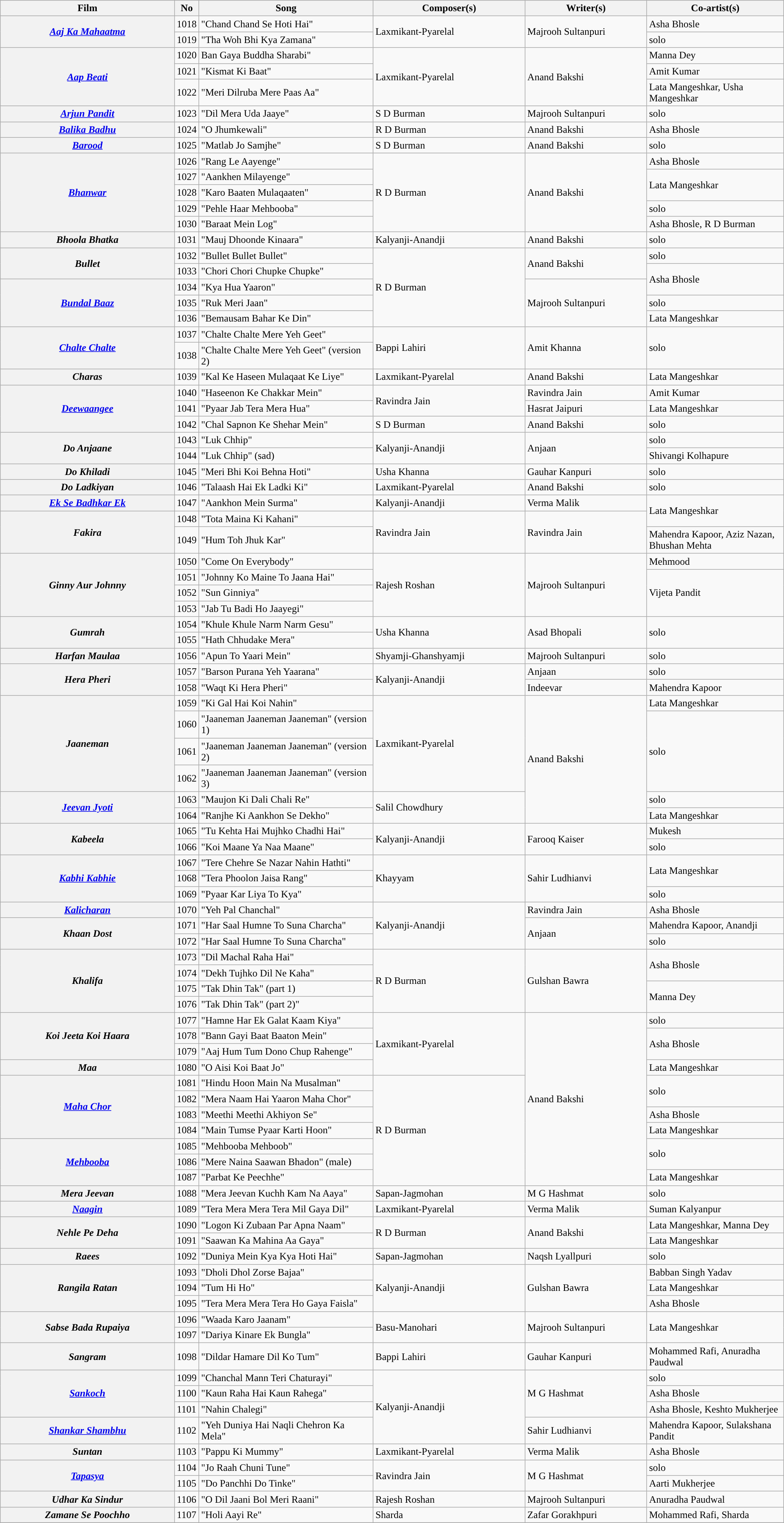<table class="wikitable plainrowheaders" width="100%" textcolor:#000;">
<tr style="background:#b0e0e66;">
<th scope="col" width=23%><strong>Film</strong></th>
<th><strong>No</strong></th>
<th scope="col" width=23%><strong>Song</strong></th>
<th scope="col" width=20%><strong>Composer(s)</strong></th>
<th scope="col" width=16%><strong>Writer(s)</strong></th>
<th scope="col" width=18%><strong>Co-artist(s)</strong></th>
</tr>
<tr>
<th rowspan=2><em><a href='#'>Aaj Ka Mahaatma</a></em></th>
<td>1018</td>
<td>"Chand Chand Se Hoti Hai"</td>
<td rowspan=2>Laxmikant-Pyarelal</td>
<td rowspan=2>Majrooh Sultanpuri</td>
<td>Asha Bhosle</td>
</tr>
<tr>
<td>1019</td>
<td>"Tha Woh Bhi Kya Zamana"</td>
<td>solo</td>
</tr>
<tr>
<th rowspan=3><em><a href='#'>Aap Beati</a></em></th>
<td>1020</td>
<td>Ban Gaya Buddha Sharabi"</td>
<td rowspan=3>Laxmikant-Pyarelal</td>
<td rowspan=3>Anand Bakshi</td>
<td>Manna Dey</td>
</tr>
<tr>
<td>1021</td>
<td>"Kismat Ki Baat"</td>
<td>Amit Kumar</td>
</tr>
<tr>
<td>1022</td>
<td>"Meri Dilruba Mere Paas Aa"</td>
<td>Lata Mangeshkar, Usha Mangeshkar</td>
</tr>
<tr>
<th><em><a href='#'>Arjun Pandit</a></em></th>
<td>1023</td>
<td>"Dil Mera Uda Jaaye"</td>
<td>S D Burman</td>
<td>Majrooh Sultanpuri</td>
<td>solo</td>
</tr>
<tr>
<th><em><a href='#'>Balika Badhu</a></em></th>
<td>1024</td>
<td>"O Jhumkewali"</td>
<td>R D Burman</td>
<td>Anand Bakshi</td>
<td>Asha Bhosle</td>
</tr>
<tr>
<th><em><a href='#'>Barood</a></em></th>
<td>1025</td>
<td>"Matlab Jo Samjhe"</td>
<td>S D Burman</td>
<td>Anand Bakshi</td>
<td>solo</td>
</tr>
<tr>
<th Rowspan=5><em><a href='#'>Bhanwar</a></em></th>
<td>1026</td>
<td>"Rang Le Aayenge"</td>
<td rowspan=5>R D Burman</td>
<td rowspan=5>Anand Bakshi</td>
<td>Asha Bhosle</td>
</tr>
<tr>
<td>1027</td>
<td>"Aankhen Milayenge"</td>
<td rowspan=2>Lata Mangeshkar</td>
</tr>
<tr>
<td>1028</td>
<td>"Karo Baaten Mulaqaaten"</td>
</tr>
<tr>
<td>1029</td>
<td>"Pehle Haar Mehbooba"</td>
<td>solo</td>
</tr>
<tr>
<td>1030</td>
<td>"Baraat Mein Log"</td>
<td>Asha Bhosle, R D Burman</td>
</tr>
<tr>
<th><em>Bhoola Bhatka</em></th>
<td>1031</td>
<td>"Mauj Dhoonde Kinaara"</td>
<td>Kalyanji-Anandji</td>
<td>Anand Bakshi</td>
<td>solo</td>
</tr>
<tr>
<th Rowspan=2><em>Bullet</em></th>
<td>1032</td>
<td>"Bullet Bullet Bullet"</td>
<td rowspan=5>R D Burman</td>
<td rowspan=2>Anand Bakshi</td>
<td>solo</td>
</tr>
<tr>
<td>1033</td>
<td>"Chori Chori Chupke Chupke"</td>
<td rowspan=2>Asha Bhosle</td>
</tr>
<tr>
<th Rowspan=3><em><a href='#'>Bundal Baaz</a></em></th>
<td>1034</td>
<td>"Kya Hua Yaaron"</td>
<td rowspan=3>Majrooh Sultanpuri</td>
</tr>
<tr>
<td>1035</td>
<td>"Ruk Meri Jaan"</td>
<td>solo</td>
</tr>
<tr>
<td>1036</td>
<td>"Bemausam Bahar Ke Din"</td>
<td>Lata Mangeshkar</td>
</tr>
<tr>
<th Rowspan=2><em><a href='#'>Chalte Chalte</a></em></th>
<td>1037</td>
<td>"Chalte Chalte Mere Yeh Geet"</td>
<td rowspan=2>Bappi Lahiri</td>
<td rowspan=2>Amit Khanna</td>
<td rowspan=2>solo</td>
</tr>
<tr>
<td>1038</td>
<td>"Chalte Chalte Mere Yeh Geet" (version 2)</td>
</tr>
<tr>
<th><em>Charas</em></th>
<td>1039</td>
<td>"Kal Ke Haseen Mulaqaat Ke Liye"</td>
<td>Laxmikant-Pyarelal</td>
<td>Anand Bakshi</td>
<td>Lata Mangeshkar</td>
</tr>
<tr>
<th Rowspan=3><em><a href='#'>Deewaangee</a></em></th>
<td>1040</td>
<td>"Haseenon Ke Chakkar Mein"</td>
<td rowspan=2>Ravindra Jain</td>
<td>Ravindra Jain</td>
<td>Amit Kumar</td>
</tr>
<tr>
<td>1041</td>
<td>"Pyaar Jab Tera Mera Hua"</td>
<td>Hasrat Jaipuri</td>
<td>Lata Mangeshkar</td>
</tr>
<tr>
<td>1042</td>
<td>"Chal Sapnon Ke Shehar Mein"</td>
<td>S D Burman</td>
<td>Anand Bakshi</td>
<td>solo</td>
</tr>
<tr>
<th Rowspan=2><em>Do Anjaane</em></th>
<td>1043</td>
<td>"Luk Chhip"</td>
<td rowspan=2>Kalyanji-Anandji</td>
<td rowspan=2>Anjaan</td>
<td>solo</td>
</tr>
<tr>
<td>1044</td>
<td>"Luk Chhip" (sad)</td>
<td>Shivangi Kolhapure</td>
</tr>
<tr>
<th><em>Do Khiladi</em></th>
<td>1045</td>
<td>"Meri Bhi Koi Behna Hoti"</td>
<td>Usha Khanna</td>
<td>Gauhar Kanpuri</td>
<td>solo</td>
</tr>
<tr>
<th><em>Do Ladkiyan</em></th>
<td>1046</td>
<td>"Talaash Hai Ek Ladki Ki"</td>
<td>Laxmikant-Pyarelal</td>
<td>Anand Bakshi</td>
<td>solo</td>
</tr>
<tr>
<th><em><a href='#'>Ek Se Badhkar Ek</a></em></th>
<td>1047</td>
<td>"Aankhon Mein Surma"</td>
<td>Kalyanji-Anandji</td>
<td>Verma Malik</td>
<td rowspan=2>Lata Mangeshkar</td>
</tr>
<tr>
<th Rowspan=2><em>Fakira</em></th>
<td>1048</td>
<td>"Tota Maina Ki Kahani"</td>
<td rowspan=2>Ravindra Jain</td>
<td rowspan=2>Ravindra Jain</td>
</tr>
<tr>
<td>1049</td>
<td>"Hum Toh Jhuk Kar"</td>
<td>Mahendra Kapoor, Aziz Nazan, Bhushan Mehta</td>
</tr>
<tr>
<th rowspan=4><em>Ginny Aur Johnny</em></th>
<td>1050</td>
<td>"Come On Everybody"</td>
<td rowspan=4>Rajesh Roshan</td>
<td rowspan=4>Majrooh Sultanpuri</td>
<td>Mehmood</td>
</tr>
<tr>
<td>1051</td>
<td>"Johnny Ko Maine To Jaana Hai"</td>
<td rowspan=3>Vijeta Pandit</td>
</tr>
<tr>
<td>1052</td>
<td>"Sun Ginniya"</td>
</tr>
<tr>
<td>1053</td>
<td>"Jab Tu Badi Ho Jaayegi"</td>
</tr>
<tr>
<th rowspan=2><em>Gumrah</em></th>
<td>1054</td>
<td>"Khule Khule Narm Narm Gesu"</td>
<td rowspan=2>Usha Khanna</td>
<td rowspan=2>Asad Bhopali</td>
<td rowspan=2>solo</td>
</tr>
<tr>
<td>1055</td>
<td>"Hath Chhudake Mera"</td>
</tr>
<tr>
<th><em>Harfan Maulaa</em></th>
<td>1056</td>
<td>"Apun To Yaari Mein"</td>
<td>Shyamji-Ghanshyamji</td>
<td>Majrooh Sultanpuri</td>
<td>solo</td>
</tr>
<tr>
<th rowspan=2><em>Hera Pheri</em></th>
<td>1057</td>
<td>"Barson Purana Yeh Yaarana"</td>
<td rowspan=2>Kalyanji-Anandji</td>
<td>Anjaan</td>
<td>solo</td>
</tr>
<tr>
<td>1058</td>
<td>"Waqt Ki Hera Pheri"</td>
<td>Indeevar</td>
<td>Mahendra Kapoor</td>
</tr>
<tr>
<th rowspan=4><em>Jaaneman</em></th>
<td>1059</td>
<td>"Ki Gal Hai Koi Nahin"</td>
<td rowspan=4>Laxmikant-Pyarelal</td>
<td rowspan=6>Anand Bakshi</td>
<td>Lata Mangeshkar</td>
</tr>
<tr>
<td>1060</td>
<td>"Jaaneman Jaaneman Jaaneman" (version 1)</td>
<td rowspan=3>solo</td>
</tr>
<tr>
<td>1061</td>
<td>"Jaaneman Jaaneman Jaaneman" (version 2)</td>
</tr>
<tr>
<td>1062</td>
<td>"Jaaneman Jaaneman Jaaneman" (version 3)</td>
</tr>
<tr>
<th rowspan=2><em><a href='#'>Jeevan Jyoti</a></em></th>
<td>1063</td>
<td>"Maujon Ki Dali Chali Re"</td>
<td rowspan=2>Salil Chowdhury</td>
<td>solo</td>
</tr>
<tr>
<td>1064</td>
<td>"Ranjhe Ki Aankhon Se Dekho"</td>
<td>Lata Mangeshkar</td>
</tr>
<tr>
<th rowspan=2><em>Kabeela</em></th>
<td>1065</td>
<td>"Tu Kehta Hai Mujhko Chadhi Hai"</td>
<td rowspan=2>Kalyanji-Anandji</td>
<td rowspan=2>Farooq Kaiser</td>
<td>Mukesh</td>
</tr>
<tr>
<td>1066</td>
<td>"Koi Maane Ya Naa Maane"</td>
<td>solo</td>
</tr>
<tr>
<th rowspan=3><em><a href='#'>Kabhi Kabhie</a></em></th>
<td>1067</td>
<td>"Tere Chehre Se Nazar Nahin Hathti"</td>
<td rowspan=3>Khayyam</td>
<td rowspan=3>Sahir Ludhianvi</td>
<td rowspan=2>Lata Mangeshkar</td>
</tr>
<tr>
<td>1068</td>
<td>"Tera Phoolon Jaisa Rang"</td>
</tr>
<tr>
<td>1069</td>
<td>"Pyaar Kar Liya To Kya"</td>
<td>solo</td>
</tr>
<tr>
<th><em><a href='#'>Kalicharan</a></em></th>
<td>1070</td>
<td>"Yeh Pal Chanchal"</td>
<td rowspan=3>Kalyanji-Anandji</td>
<td>Ravindra Jain</td>
<td>Asha Bhosle</td>
</tr>
<tr>
<th rowspan=2><em>Khaan Dost</em></th>
<td>1071</td>
<td>"Har Saal Humne To Suna Charcha"</td>
<td rowspan=2>Anjaan</td>
<td>Mahendra Kapoor, Anandji</td>
</tr>
<tr>
<td>1072</td>
<td>"Har Saal Humne To Suna Charcha"</td>
<td>solo</td>
</tr>
<tr>
<th rowspan=4><em>Khalifa</em></th>
<td>1073</td>
<td>"Dil Machal Raha Hai"</td>
<td rowspan=4>R D Burman</td>
<td rowspan=4>Gulshan Bawra</td>
<td rowspan=2>Asha Bhosle</td>
</tr>
<tr>
<td>1074</td>
<td>"Dekh Tujhko Dil Ne Kaha"</td>
</tr>
<tr>
<td>1075</td>
<td>"Tak Dhin Tak" (part 1)</td>
<td rowspan=2>Manna Dey</td>
</tr>
<tr>
<td>1076</td>
<td>"Tak Dhin Tak" (part 2)"</td>
</tr>
<tr>
<th rowspan=3><em>Koi Jeeta Koi Haara</em></th>
<td>1077</td>
<td>"Hamne Har Ek Galat Kaam Kiya"</td>
<td rowspan=4>Laxmikant-Pyarelal</td>
<td rowspan=11>Anand Bakshi</td>
<td>solo</td>
</tr>
<tr>
<td>1078</td>
<td>"Bann Gayi Baat Baaton Mein"</td>
<td rowspan=2>Asha Bhosle</td>
</tr>
<tr>
<td>1079</td>
<td>"Aaj Hum Tum Dono Chup Rahenge"</td>
</tr>
<tr>
<th><em>Maa</em></th>
<td>1080</td>
<td>"O Aisi Koi Baat Jo"</td>
<td>Lata Mangeshkar</td>
</tr>
<tr>
<th rowspan=4><em><a href='#'>Maha Chor</a></em></th>
<td>1081</td>
<td>"Hindu Hoon Main Na Musalman"</td>
<td rowspan=7>R D Burman</td>
<td rowspan=2>solo</td>
</tr>
<tr>
<td>1082</td>
<td>"Mera Naam Hai Yaaron Maha Chor"</td>
</tr>
<tr>
<td>1083</td>
<td>"Meethi Meethi Akhiyon Se"</td>
<td rowspan=1>Asha Bhosle</td>
</tr>
<tr>
<td>1084</td>
<td>"Main Tumse Pyaar Karti Hoon"</td>
<td>Lata Mangeshkar</td>
</tr>
<tr>
<th rowspan=3><em><a href='#'>Mehbooba</a></em></th>
<td>1085</td>
<td>"Mehbooba Mehboob"</td>
<td rowspan=2>solo</td>
</tr>
<tr>
<td>1086</td>
<td>"Mere Naina Saawan Bhadon" (male)</td>
</tr>
<tr>
<td>1087</td>
<td>"Parbat Ke Peechhe"</td>
<td>Lata Mangeshkar</td>
</tr>
<tr>
<th><em>Mera Jeevan</em></th>
<td>1088</td>
<td>"Mera Jeevan Kuchh Kam Na Aaya"</td>
<td>Sapan-Jagmohan</td>
<td>M G Hashmat</td>
<td>solo</td>
</tr>
<tr>
<th rowspan=1><em><a href='#'>Naagin</a></em></th>
<td>1089</td>
<td>"Tera Mera Mera Tera Mil Gaya Dil"</td>
<td>Laxmikant-Pyarelal</td>
<td>Verma Malik</td>
<td>Suman Kalyanpur</td>
</tr>
<tr>
<th rowspan=2><em>Nehle Pe Deha</em></th>
<td>1090</td>
<td>"Logon Ki Zubaan Par Apna Naam"</td>
<td rowspan=2>R D Burman</td>
<td rowspan=2>Anand Bakshi</td>
<td>Lata Mangeshkar, Manna Dey</td>
</tr>
<tr>
<td>1091</td>
<td>"Saawan Ka Mahina Aa Gaya"</td>
<td>Lata Mangeshkar</td>
</tr>
<tr>
<th><em>Raees</em></th>
<td>1092</td>
<td>"Duniya Mein Kya Kya Hoti Hai"</td>
<td>Sapan-Jagmohan</td>
<td>Naqsh Lyallpuri</td>
<td>solo</td>
</tr>
<tr>
<th rowspan=3><em>Rangila Ratan</em></th>
<td>1093</td>
<td>"Dholi Dhol Zorse Bajaa"</td>
<td rowspan=3>Kalyanji-Anandji</td>
<td rowspan=3>Gulshan Bawra</td>
<td>Babban Singh Yadav</td>
</tr>
<tr>
<td>1094</td>
<td>"Tum Hi Ho"</td>
<td>Lata Mangeshkar</td>
</tr>
<tr>
<td>1095</td>
<td>"Tera Mera Mera Tera Ho Gaya Faisla"</td>
<td>Asha Bhosle</td>
</tr>
<tr>
<th rowspan=2><em>Sabse Bada Rupaiya</em></th>
<td>1096</td>
<td>"Waada Karo Jaanam"</td>
<td rowspan=2>Basu-Manohari</td>
<td rowspan=2>Majrooh Sultanpuri</td>
<td rowspan=2>Lata Mangeshkar</td>
</tr>
<tr>
<td>1097</td>
<td>"Dariya Kinare Ek Bungla"</td>
</tr>
<tr>
<th><em>Sangram</em></th>
<td>1098</td>
<td>"Dildar Hamare Dil Ko Tum"</td>
<td>Bappi Lahiri</td>
<td>Gauhar Kanpuri</td>
<td>Mohammed Rafi, Anuradha Paudwal</td>
</tr>
<tr>
<th Rowspan=3><em><a href='#'>Sankoch</a></em></th>
<td>1099</td>
<td>"Chanchal Mann Teri Chaturayi"</td>
<td rowspan=4>Kalyanji-Anandji</td>
<td rowspan=3>M G Hashmat</td>
<td>solo</td>
</tr>
<tr>
<td>1100</td>
<td>"Kaun Raha Hai Kaun Rahega"</td>
<td>Asha Bhosle</td>
</tr>
<tr>
<td>1101</td>
<td>"Nahin Chalegi"</td>
<td>Asha Bhosle, Keshto Mukherjee</td>
</tr>
<tr>
<th><em><a href='#'>Shankar Shambhu</a></em></th>
<td>1102</td>
<td>"Yeh Duniya Hai Naqli Chehron Ka Mela"</td>
<td>Sahir Ludhianvi</td>
<td>Mahendra Kapoor, Sulakshana Pandit</td>
</tr>
<tr>
<th><em>Suntan</em></th>
<td>1103</td>
<td>"Pappu Ki Mummy"</td>
<td>Laxmikant-Pyarelal</td>
<td>Verma Malik</td>
<td>Asha Bhosle</td>
</tr>
<tr>
<th rowspan=2><em><a href='#'>Tapasya</a></em></th>
<td>1104</td>
<td>"Jo Raah Chuni Tune"</td>
<td rowspan=2>Ravindra Jain</td>
<td rowspan=2>M G Hashmat</td>
<td>solo</td>
</tr>
<tr>
<td>1105</td>
<td>"Do Panchhi Do Tinke"</td>
<td>Aarti Mukherjee</td>
</tr>
<tr>
<th><em>Udhar Ka Sindur</em></th>
<td>1106</td>
<td>"O Dil Jaani Bol Meri Raani"</td>
<td>Rajesh Roshan</td>
<td>Majrooh Sultanpuri</td>
<td>Anuradha Paudwal</td>
</tr>
<tr>
<th><em>Zamane Se Poochho</em></th>
<td>1107</td>
<td>"Holi Aayi Re"</td>
<td>Sharda</td>
<td>Zafar Gorakhpuri</td>
<td>Mohammed Rafi, Sharda</td>
</tr>
<tr>
</tr>
</table>
